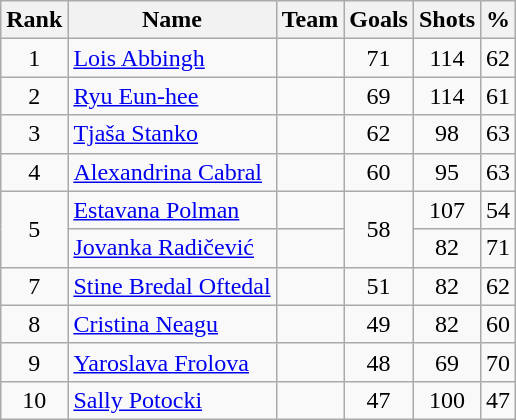<table class="wikitable sortable" style="text-align: center;">
<tr>
<th>Rank</th>
<th>Name</th>
<th>Team</th>
<th>Goals</th>
<th>Shots</th>
<th>%</th>
</tr>
<tr>
<td>1</td>
<td style="text-align: left;"><a href='#'>Lois Abbingh</a></td>
<td style="text-align: left;"></td>
<td>71</td>
<td>114</td>
<td>62</td>
</tr>
<tr>
<td>2</td>
<td style="text-align: left;"><a href='#'>Ryu Eun-hee</a></td>
<td style="text-align: left;"></td>
<td>69</td>
<td>114</td>
<td>61</td>
</tr>
<tr>
<td>3</td>
<td style="text-align: left;"><a href='#'>Tjaša Stanko</a></td>
<td style="text-align: left;"></td>
<td>62</td>
<td>98</td>
<td>63</td>
</tr>
<tr>
<td>4</td>
<td style="text-align: left;"><a href='#'>Alexandrina Cabral</a></td>
<td style="text-align: left;"></td>
<td>60</td>
<td>95</td>
<td>63</td>
</tr>
<tr>
<td rowspan="2">5</td>
<td style="text-align: left;"><a href='#'>Estavana Polman</a></td>
<td style="text-align: left;"></td>
<td rowspan="2">58</td>
<td>107</td>
<td>54</td>
</tr>
<tr>
<td style="text-align: left;"><a href='#'>Jovanka Radičević</a></td>
<td style="text-align: left;"></td>
<td>82</td>
<td>71</td>
</tr>
<tr>
<td>7</td>
<td style="text-align: left;"><a href='#'>Stine Bredal Oftedal</a></td>
<td style="text-align: left;"></td>
<td>51</td>
<td>82</td>
<td>62</td>
</tr>
<tr>
<td>8</td>
<td style="text-align: left;"><a href='#'>Cristina Neagu</a></td>
<td style="text-align: left;"></td>
<td>49</td>
<td>82</td>
<td>60</td>
</tr>
<tr>
<td>9</td>
<td style="text-align: left;"><a href='#'>Yaroslava Frolova</a></td>
<td style="text-align: left;"></td>
<td>48</td>
<td>69</td>
<td>70</td>
</tr>
<tr>
<td>10</td>
<td style="text-align: left;"><a href='#'>Sally Potocki</a></td>
<td style="text-align: left;"></td>
<td>47</td>
<td>100</td>
<td>47</td>
</tr>
</table>
